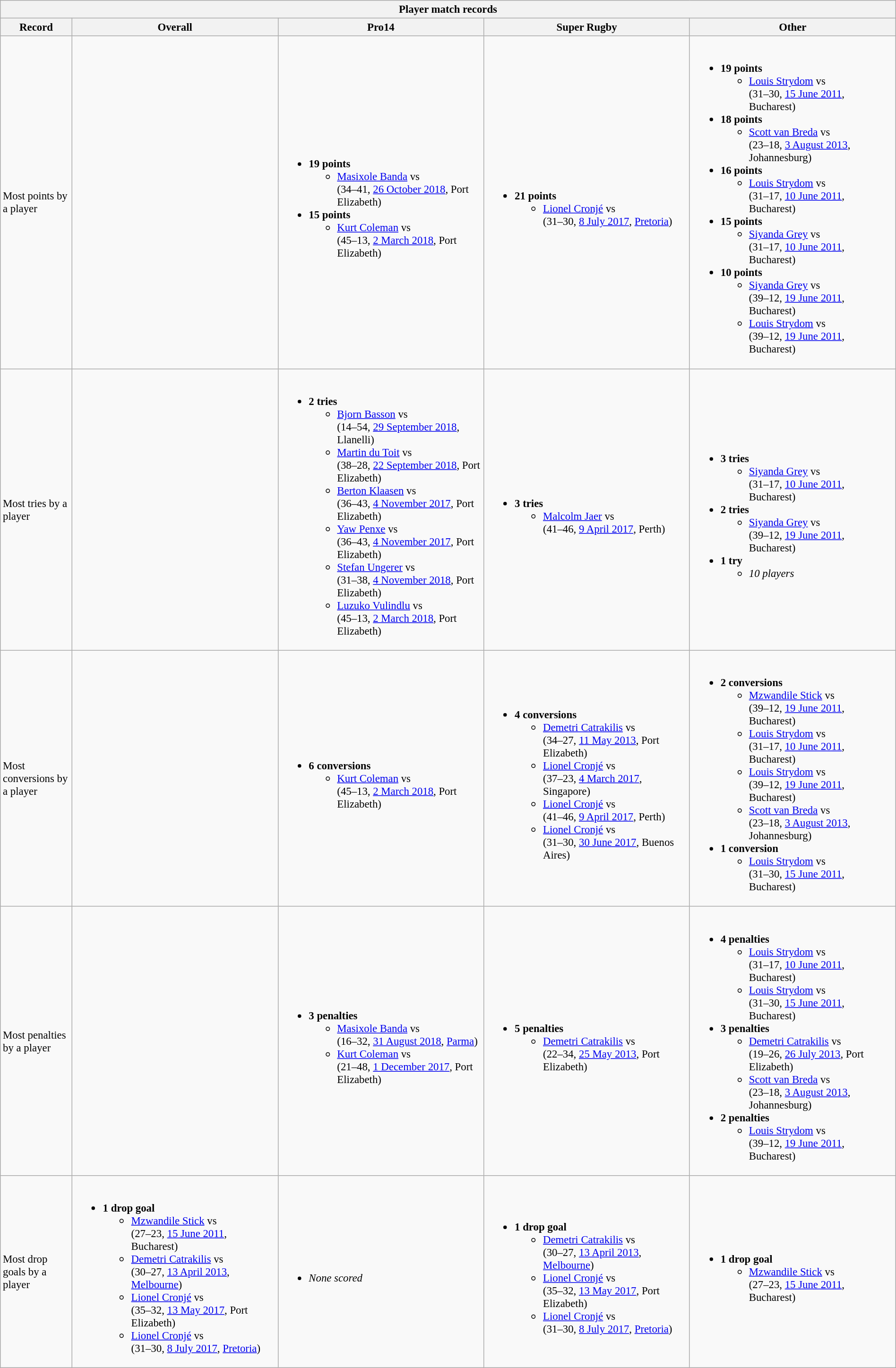<table class="wikitable" style="text-align:left; font-size:95%; width:100%;">
<tr>
<th colspan="5">Player match records</th>
</tr>
<tr>
<th style="width:8%;">Record</th>
<th style="width:23%;">Overall</th>
<th style="width:23%;">Pro14</th>
<th style="width:23%;">Super Rugby</th>
<th style="width:23%;">Other</th>
</tr>
<tr>
<td>Most points by a player </td>
<td></td>
<td><br><ul><li><strong>19 points</strong><ul><li><a href='#'>Masixole Banda</a> vs <br>(34–41, <a href='#'>26 October 2018</a>, Port Elizabeth)</li></ul></li><li><strong>15 points</strong><ul><li><a href='#'>Kurt Coleman</a> vs <br>(45–13, <a href='#'>2 March 2018</a>, Port Elizabeth)</li></ul></li></ul></td>
<td><br><ul><li><strong>21 points</strong><ul><li><a href='#'>Lionel Cronjé</a> vs <br>(31–30, <a href='#'>8 July 2017</a>, <a href='#'>Pretoria</a>)</li></ul></li></ul></td>
<td><br><ul><li><strong>19 points</strong><ul><li><a href='#'>Louis Strydom</a> vs <br>(31–30, <a href='#'>15 June 2011</a>, Bucharest)</li></ul></li><li><strong>18 points</strong><ul><li><a href='#'>Scott van Breda</a> vs <br>(23–18, <a href='#'>3 August 2013</a>, Johannesburg)</li></ul></li><li><strong>16 points</strong><ul><li><a href='#'>Louis Strydom</a> vs <br>(31–17, <a href='#'>10 June 2011</a>, Bucharest)</li></ul></li><li><strong>15 points</strong><ul><li><a href='#'>Siyanda Grey</a> vs <br>(31–17, <a href='#'>10 June 2011</a>, Bucharest)</li></ul></li><li><strong>10 points</strong><ul><li><a href='#'>Siyanda Grey</a> vs <br>(39–12, <a href='#'>19 June 2011</a>, Bucharest)</li><li><a href='#'>Louis Strydom</a> vs <br>(39–12, <a href='#'>19 June 2011</a>, Bucharest)</li></ul></li></ul></td>
</tr>
<tr>
<td>Most tries by a player </td>
<td></td>
<td><br><ul><li><strong>2 tries</strong><ul><li><a href='#'>Bjorn Basson</a> vs <br>(14–54, <a href='#'>29 September 2018</a>, Llanelli)</li><li><a href='#'>Martin du Toit</a> vs <br>(38–28, <a href='#'>22 September 2018</a>, Port Elizabeth)</li><li><a href='#'>Berton Klaasen</a> vs <br>(36–43, <a href='#'>4 November 2017</a>, Port Elizabeth)</li><li><a href='#'>Yaw Penxe</a> vs <br>(36–43, <a href='#'>4 November 2017</a>, Port Elizabeth)</li><li><a href='#'>Stefan Ungerer</a> vs <br>(31–38, <a href='#'>4 November 2018</a>, Port Elizabeth)</li><li><a href='#'>Luzuko Vulindlu</a> vs <br>(45–13, <a href='#'>2 March 2018</a>, Port Elizabeth)</li></ul></li></ul></td>
<td><br><ul><li><strong>3 tries</strong><ul><li><a href='#'>Malcolm Jaer</a> vs <br>(41–46, <a href='#'>9 April 2017</a>, Perth)</li></ul></li></ul></td>
<td><br><ul><li><strong>3 tries</strong><ul><li><a href='#'>Siyanda Grey</a> vs <br>(31–17, <a href='#'>10 June 2011</a>, Bucharest)</li></ul></li><li><strong>2 tries</strong><ul><li><a href='#'>Siyanda Grey</a> vs <br>(39–12, <a href='#'>19 June 2011</a>, Bucharest)</li></ul></li><li><strong>1 try</strong><ul><li><em>10 players</em></li></ul></li></ul></td>
</tr>
<tr>
<td>Most conversions by a player </td>
<td></td>
<td><br><ul><li><strong>6 conversions</strong><ul><li><a href='#'>Kurt Coleman</a> vs <br>(45–13, <a href='#'>2 March 2018</a>, Port Elizabeth)</li></ul></li></ul></td>
<td><br><ul><li><strong>4 conversions</strong><ul><li><a href='#'>Demetri Catrakilis</a> vs <br>(34–27, <a href='#'>11 May 2013</a>, Port Elizabeth)</li><li><a href='#'>Lionel Cronjé</a> vs <br>(37–23, <a href='#'>4 March 2017</a>, Singapore)</li><li><a href='#'>Lionel Cronjé</a> vs <br>(41–46, <a href='#'>9 April 2017</a>, Perth)</li><li><a href='#'>Lionel Cronjé</a> vs <br>(31–30, <a href='#'>30 June 2017</a>, Buenos Aires)</li></ul></li></ul></td>
<td><br><ul><li><strong>2 conversions</strong><ul><li><a href='#'>Mzwandile Stick</a> vs <br>(39–12, <a href='#'>19 June 2011</a>, Bucharest)</li><li><a href='#'>Louis Strydom</a> vs <br>(31–17, <a href='#'>10 June 2011</a>, Bucharest)</li><li><a href='#'>Louis Strydom</a> vs <br>(39–12, <a href='#'>19 June 2011</a>, Bucharest)</li><li><a href='#'>Scott van Breda</a> vs <br>(23–18, <a href='#'>3 August 2013</a>, Johannesburg)</li></ul></li><li><strong>1 conversion</strong><ul><li><a href='#'>Louis Strydom</a> vs <br>(31–30, <a href='#'>15 June 2011</a>, Bucharest)</li></ul></li></ul></td>
</tr>
<tr>
<td>Most penalties by a player </td>
<td></td>
<td><br><ul><li><strong>3 penalties</strong><ul><li><a href='#'>Masixole Banda</a> vs <br>(16–32, <a href='#'>31 August 2018</a>, <a href='#'>Parma</a>)</li><li><a href='#'>Kurt Coleman</a> vs <br>(21–48, <a href='#'>1 December 2017</a>, Port Elizabeth)</li></ul></li></ul></td>
<td><br><ul><li><strong>5 penalties</strong><ul><li><a href='#'>Demetri Catrakilis</a> vs <br>(22–34, <a href='#'>25 May 2013</a>, Port Elizabeth)</li></ul></li></ul></td>
<td><br><ul><li><strong>4 penalties</strong><ul><li><a href='#'>Louis Strydom</a> vs <br>(31–17, <a href='#'>10 June 2011</a>, Bucharest)</li><li><a href='#'>Louis Strydom</a> vs <br>(31–30, <a href='#'>15 June 2011</a>, Bucharest)</li></ul></li><li><strong>3 penalties</strong><ul><li><a href='#'>Demetri Catrakilis</a> vs <br>(19–26, <a href='#'>26 July 2013</a>, Port Elizabeth)</li><li><a href='#'>Scott van Breda</a> vs <br>(23–18, <a href='#'>3 August 2013</a>, Johannesburg)</li></ul></li><li><strong>2 penalties</strong><ul><li><a href='#'>Louis Strydom</a> vs <br>(39–12, <a href='#'>19 June 2011</a>, Bucharest)</li></ul></li></ul></td>
</tr>
<tr>
<td>Most drop goals by a player</td>
<td><br><ul><li><strong>1 drop goal</strong><ul><li><a href='#'>Mzwandile Stick</a> vs <br>(27–23, <a href='#'>15 June 2011</a>, Bucharest)</li><li><a href='#'>Demetri Catrakilis</a> vs <br>(30–27, <a href='#'>13 April 2013</a>, <a href='#'>Melbourne</a>)</li><li><a href='#'>Lionel Cronjé</a> vs <br>(35–32, <a href='#'>13 May 2017</a>, Port Elizabeth)</li><li><a href='#'>Lionel Cronjé</a> vs <br>(31–30, <a href='#'>8 July 2017</a>, <a href='#'>Pretoria</a>)</li></ul></li></ul></td>
<td><br><ul><li><em>None scored</em></li></ul></td>
<td><br><ul><li><strong>1 drop goal</strong><ul><li><a href='#'>Demetri Catrakilis</a> vs <br>(30–27, <a href='#'>13 April 2013</a>, <a href='#'>Melbourne</a>)</li><li><a href='#'>Lionel Cronjé</a> vs <br>(35–32, <a href='#'>13 May 2017</a>, Port Elizabeth)</li><li><a href='#'>Lionel Cronjé</a> vs <br>(31–30, <a href='#'>8 July 2017</a>, <a href='#'>Pretoria</a>)</li></ul></li></ul></td>
<td><br><ul><li><strong>1 drop goal</strong><ul><li><a href='#'>Mzwandile Stick</a> vs <br>(27–23, <a href='#'>15 June 2011</a>, Bucharest)</li></ul></li></ul></td>
</tr>
</table>
